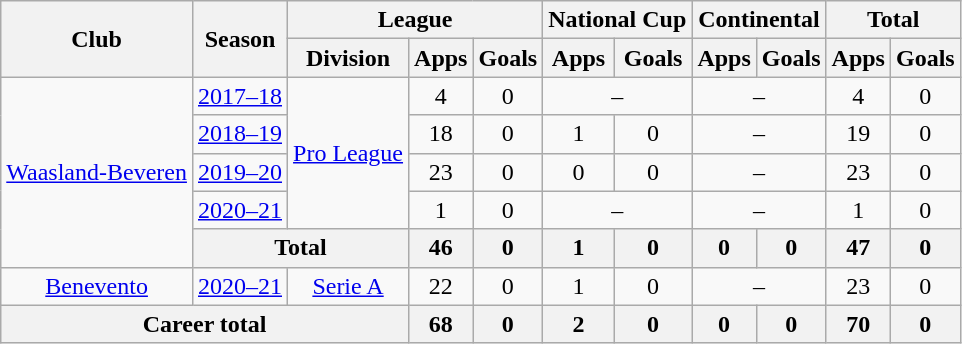<table class="wikitable" style="text-align:center">
<tr>
<th rowspan="2">Club</th>
<th rowspan="2">Season</th>
<th colspan="3">League</th>
<th colspan="2">National Cup</th>
<th colspan="2">Continental</th>
<th colspan="2">Total</th>
</tr>
<tr>
<th>Division</th>
<th>Apps</th>
<th>Goals</th>
<th>Apps</th>
<th>Goals</th>
<th>Apps</th>
<th>Goals</th>
<th>Apps</th>
<th>Goals</th>
</tr>
<tr>
<td rowspan="5"><a href='#'>Waasland-Beveren</a></td>
<td><a href='#'>2017–18</a></td>
<td rowspan="4"><a href='#'>Pro League</a></td>
<td>4</td>
<td>0</td>
<td colspan="2">–</td>
<td colspan="2">–</td>
<td>4</td>
<td>0</td>
</tr>
<tr>
<td><a href='#'>2018–19</a></td>
<td>18</td>
<td>0</td>
<td>1</td>
<td>0</td>
<td colspan="2">–</td>
<td>19</td>
<td>0</td>
</tr>
<tr>
<td><a href='#'>2019–20</a></td>
<td>23</td>
<td>0</td>
<td>0</td>
<td>0</td>
<td colspan="2">–</td>
<td>23</td>
<td>0</td>
</tr>
<tr>
<td><a href='#'>2020–21</a></td>
<td>1</td>
<td>0</td>
<td colspan="2">–</td>
<td colspan="2">–</td>
<td>1</td>
<td>0</td>
</tr>
<tr>
<th colspan="2">Total</th>
<th>46</th>
<th>0</th>
<th>1</th>
<th>0</th>
<th>0</th>
<th>0</th>
<th>47</th>
<th>0</th>
</tr>
<tr>
<td><a href='#'>Benevento</a></td>
<td><a href='#'>2020–21</a></td>
<td><a href='#'>Serie A</a></td>
<td>22</td>
<td>0</td>
<td>1</td>
<td>0</td>
<td colspan="2">–</td>
<td>23</td>
<td>0</td>
</tr>
<tr>
<th colspan="3">Career total</th>
<th>68</th>
<th>0</th>
<th>2</th>
<th>0</th>
<th>0</th>
<th>0</th>
<th>70</th>
<th>0</th>
</tr>
</table>
